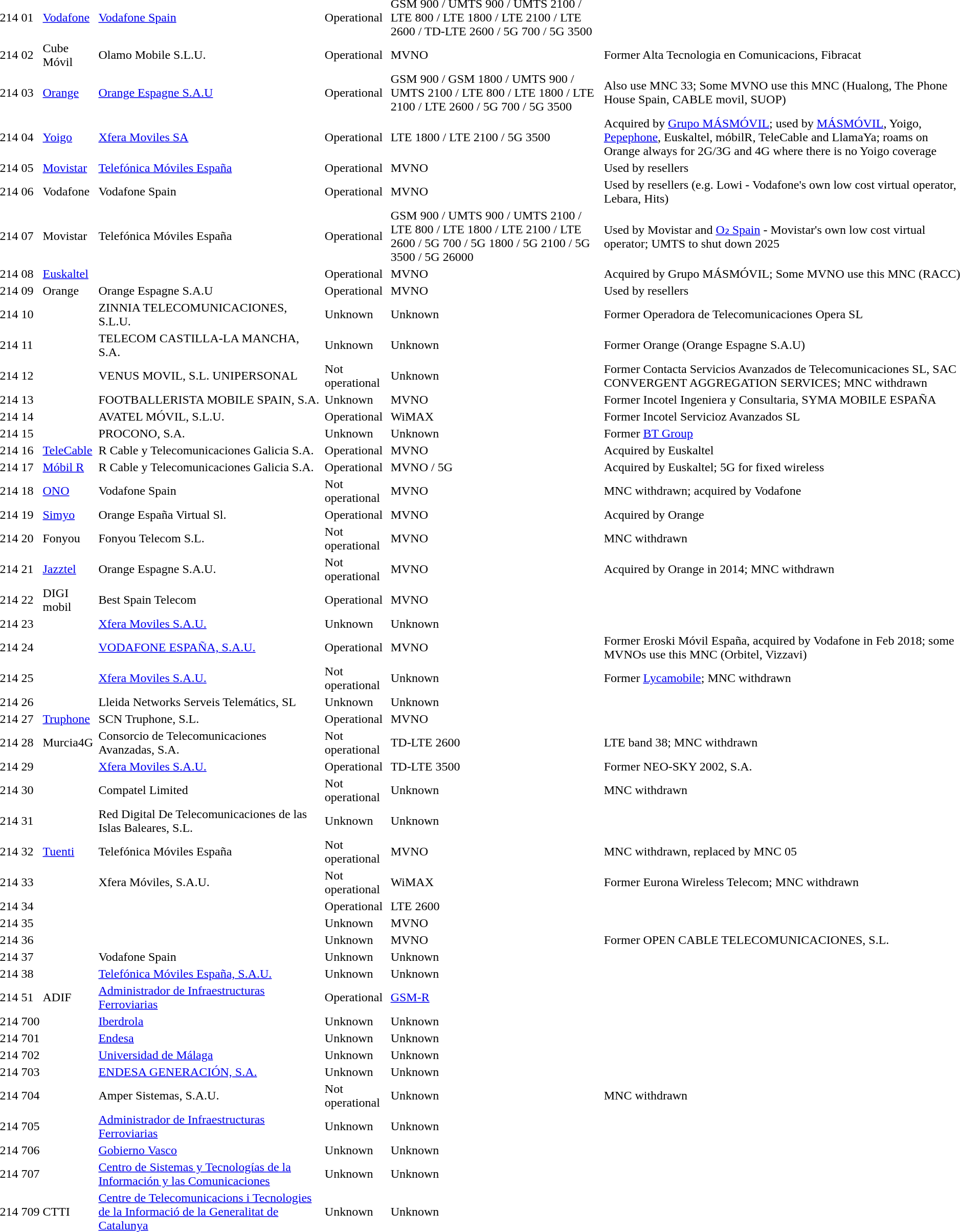<table>
<tr>
<td>214</td>
<td>01</td>
<td><a href='#'>Vodafone</a></td>
<td><a href='#'>Vodafone Spain</a></td>
<td>Operational</td>
<td>GSM 900 / UMTS 900 / UMTS 2100 / LTE 800 / LTE 1800 / LTE 2100 / LTE 2600 / TD-LTE 2600 / 5G 700 / 5G 3500</td>
<td></td>
</tr>
<tr>
<td>214</td>
<td>02</td>
<td>Cube Móvil</td>
<td>Olamo Mobile S.L.U.</td>
<td>Operational</td>
<td>MVNO</td>
<td>Former Alta Tecnologia en Comunicacions, Fibracat</td>
</tr>
<tr>
<td>214</td>
<td>03</td>
<td><a href='#'>Orange</a></td>
<td><a href='#'>Orange Espagne S.A.U</a></td>
<td>Operational</td>
<td>GSM 900 / GSM 1800 / UMTS 900 / UMTS 2100 / LTE 800 / LTE 1800 / LTE 2100 / LTE 2600 / 5G 700 / 5G 3500</td>
<td>Also use MNC 33; Some MVNO use this MNC (Hualong, The Phone House Spain, CABLE movil, SUOP) </td>
</tr>
<tr>
<td>214</td>
<td>04</td>
<td><a href='#'>Yoigo</a></td>
<td><a href='#'>Xfera Moviles SA</a></td>
<td>Operational</td>
<td>LTE 1800 / LTE 2100 / 5G 3500</td>
<td>Acquired by <a href='#'>Grupo MÁSMÓVIL</a>; used by <a href='#'>MÁSMÓVIL</a>, Yoigo, <a href='#'>Pepephone</a>, Euskaltel, móbilR, TeleCable and LlamaYa; roams on Orange always for 2G/3G and 4G where there is no Yoigo coverage</td>
</tr>
<tr>
<td>214</td>
<td>05</td>
<td><a href='#'>Movistar</a></td>
<td><a href='#'>Telefónica Móviles España</a></td>
<td>Operational</td>
<td>MVNO</td>
<td>Used by resellers</td>
</tr>
<tr>
<td>214</td>
<td>06</td>
<td>Vodafone</td>
<td>Vodafone Spain</td>
<td>Operational</td>
<td>MVNO</td>
<td>Used by resellers (e.g. Lowi - Vodafone's own low cost virtual operator, Lebara, Hits) </td>
</tr>
<tr>
<td>214</td>
<td>07</td>
<td>Movistar</td>
<td>Telefónica Móviles España</td>
<td>Operational</td>
<td>GSM 900 / UMTS 900 / UMTS 2100 / LTE 800 / LTE 1800 / LTE 2100 / LTE 2600 / 5G 700 / 5G 1800 / 5G 2100 / 5G 3500 / 5G 26000</td>
<td>Used by Movistar and <a href='#'>O₂ Spain</a> - Movistar's own low cost virtual operator; UMTS to shut down 2025</td>
</tr>
<tr>
<td>214</td>
<td>08</td>
<td><a href='#'>Euskaltel</a></td>
<td></td>
<td>Operational</td>
<td>MVNO</td>
<td>Acquired by Grupo MÁSMÓVIL; Some MVNO use this MNC (RACC)</td>
</tr>
<tr>
<td>214</td>
<td>09</td>
<td>Orange</td>
<td>Orange Espagne S.A.U</td>
<td>Operational</td>
<td>MVNO</td>
<td>Used by resellers</td>
</tr>
<tr>
<td>214</td>
<td>10</td>
<td></td>
<td>ZINNIA TELECOMUNICACIONES, S.L.U.</td>
<td>Unknown</td>
<td>Unknown</td>
<td>Former Operadora de Telecomunicaciones Opera SL</td>
</tr>
<tr>
<td>214</td>
<td>11</td>
<td></td>
<td>TELECOM CASTILLA-LA MANCHA, S.A.</td>
<td>Unknown</td>
<td>Unknown</td>
<td>Former Orange (Orange Espagne S.A.U)</td>
</tr>
<tr>
<td>214</td>
<td>12</td>
<td></td>
<td>VENUS MOVIL, S.L. UNIPERSONAL</td>
<td>Not operational</td>
<td>Unknown</td>
<td>Former Contacta Servicios Avanzados de Telecomunicaciones SL, SAC CONVERGENT AGGREGATION SERVICES; MNC withdrawn</td>
</tr>
<tr>
<td>214</td>
<td>13</td>
<td></td>
<td>FOOTBALLERISTA MOBILE SPAIN, S.A.</td>
<td>Unknown</td>
<td>MVNO</td>
<td>Former Incotel Ingeniera y Consultaria, SYMA MOBILE ESPAÑA</td>
</tr>
<tr>
<td>214</td>
<td>14</td>
<td></td>
<td>AVATEL MÓVIL, S.L.U.</td>
<td>Operational</td>
<td>WiMAX</td>
<td>Former Incotel Servicioz Avanzados SL</td>
</tr>
<tr>
<td>214</td>
<td>15</td>
<td></td>
<td>PROCONO, S.A.</td>
<td>Unknown</td>
<td>Unknown</td>
<td>Former <a href='#'>BT Group</a></td>
</tr>
<tr>
<td>214</td>
<td>16</td>
<td><a href='#'>TeleCable</a></td>
<td>R Cable y Telecomunicaciones Galicia S.A.</td>
<td>Operational</td>
<td>MVNO</td>
<td>Acquired by Euskaltel</td>
</tr>
<tr>
<td>214</td>
<td>17</td>
<td><a href='#'>Móbil R</a></td>
<td>R Cable y Telecomunicaciones Galicia S.A.</td>
<td>Operational</td>
<td>MVNO / 5G</td>
<td>Acquired by Euskaltel; 5G for fixed wireless</td>
</tr>
<tr>
<td>214</td>
<td>18</td>
<td><a href='#'>ONO</a></td>
<td>Vodafone Spain</td>
<td>Not operational</td>
<td>MVNO</td>
<td>MNC withdrawn; acquired by Vodafone</td>
</tr>
<tr>
<td>214</td>
<td>19</td>
<td><a href='#'>Simyo</a></td>
<td>Orange España Virtual Sl.</td>
<td>Operational</td>
<td>MVNO</td>
<td>Acquired by Orange</td>
</tr>
<tr>
<td>214</td>
<td>20</td>
<td>Fonyou</td>
<td>Fonyou Telecom S.L.</td>
<td>Not operational</td>
<td>MVNO</td>
<td>MNC withdrawn</td>
</tr>
<tr>
<td>214</td>
<td>21</td>
<td><a href='#'>Jazztel</a></td>
<td>Orange Espagne S.A.U.</td>
<td>Not operational</td>
<td>MVNO</td>
<td>Acquired by Orange in 2014; MNC withdrawn</td>
</tr>
<tr>
<td>214</td>
<td>22</td>
<td>DIGI mobil</td>
<td>Best Spain Telecom</td>
<td>Operational</td>
<td>MVNO</td>
<td></td>
</tr>
<tr>
<td>214</td>
<td>23</td>
<td></td>
<td><a href='#'>Xfera Moviles S.A.U.</a></td>
<td>Unknown</td>
<td>Unknown</td>
<td></td>
</tr>
<tr>
<td>214</td>
<td>24</td>
<td></td>
<td><a href='#'>VODAFONE ESPAÑA, S.A.U.</a></td>
<td>Operational</td>
<td>MVNO</td>
<td>Former Eroski Móvil España, acquired by Vodafone in Feb 2018; some MVNOs use this MNC (Orbitel, Vizzavi)</td>
</tr>
<tr>
<td>214</td>
<td>25</td>
<td></td>
<td><a href='#'>Xfera Moviles S.A.U.</a></td>
<td>Not operational</td>
<td>Unknown</td>
<td>Former <a href='#'>Lycamobile</a>; MNC withdrawn</td>
</tr>
<tr>
<td>214</td>
<td>26</td>
<td></td>
<td>Lleida Networks Serveis Telemátics, SL</td>
<td>Unknown</td>
<td>Unknown</td>
<td></td>
</tr>
<tr>
<td>214</td>
<td>27</td>
<td><a href='#'>Truphone</a></td>
<td>SCN Truphone, S.L.</td>
<td>Operational</td>
<td>MVNO</td>
<td></td>
</tr>
<tr>
<td>214</td>
<td>28</td>
<td>Murcia4G</td>
<td>Consorcio de Telecomunicaciones Avanzadas, S.A.</td>
<td>Not operational</td>
<td>TD-LTE 2600</td>
<td>LTE band 38; MNC withdrawn</td>
</tr>
<tr>
<td>214</td>
<td>29</td>
<td></td>
<td><a href='#'>Xfera Moviles S.A.U.</a></td>
<td>Operational</td>
<td>TD-LTE 3500</td>
<td>Former NEO-SKY 2002, S.A.</td>
</tr>
<tr>
<td>214</td>
<td>30</td>
<td></td>
<td>Compatel Limited</td>
<td>Not operational</td>
<td>Unknown</td>
<td> MNC withdrawn</td>
</tr>
<tr>
<td>214</td>
<td>31</td>
<td></td>
<td>Red Digital De Telecomunicaciones de las Islas Baleares, S.L.</td>
<td>Unknown</td>
<td>Unknown</td>
<td></td>
</tr>
<tr>
<td>214</td>
<td>32</td>
<td><a href='#'>Tuenti</a></td>
<td>Telefónica Móviles España</td>
<td>Not operational</td>
<td>MVNO</td>
<td>MNC withdrawn, replaced by MNC 05</td>
</tr>
<tr>
<td>214</td>
<td>33</td>
<td></td>
<td>Xfera Móviles, S.A.U.</td>
<td>Not operational</td>
<td>WiMAX</td>
<td>Former Eurona Wireless Telecom; MNC withdrawn</td>
</tr>
<tr>
<td>214</td>
<td>34</td>
<td></td>
<td></td>
<td>Operational</td>
<td>LTE 2600</td>
<td></td>
</tr>
<tr>
<td>214</td>
<td>35</td>
<td></td>
<td></td>
<td>Unknown</td>
<td>MVNO</td>
<td></td>
</tr>
<tr>
<td>214</td>
<td>36</td>
<td></td>
<td></td>
<td>Unknown</td>
<td>MVNO</td>
<td>Former OPEN CABLE TELECOMUNICACIONES, S.L.</td>
</tr>
<tr>
<td>214</td>
<td>37</td>
<td></td>
<td>Vodafone Spain</td>
<td>Unknown</td>
<td>Unknown</td>
<td></td>
</tr>
<tr>
<td>214</td>
<td>38</td>
<td></td>
<td><a href='#'>Telefónica Móviles España, S.A.U.</a></td>
<td>Unknown</td>
<td>Unknown</td>
<td></td>
</tr>
<tr>
<td>214</td>
<td>51</td>
<td>ADIF</td>
<td><a href='#'>Administrador de Infraestructuras Ferroviarias</a></td>
<td>Operational</td>
<td><a href='#'>GSM-R</a></td>
<td></td>
</tr>
<tr>
<td>214</td>
<td>700</td>
<td></td>
<td><a href='#'>Iberdrola</a></td>
<td>Unknown</td>
<td>Unknown</td>
<td></td>
</tr>
<tr>
<td>214</td>
<td>701</td>
<td></td>
<td><a href='#'>Endesa</a></td>
<td>Unknown</td>
<td>Unknown</td>
<td></td>
</tr>
<tr>
<td>214</td>
<td>702</td>
<td></td>
<td><a href='#'>Universidad de Málaga</a></td>
<td>Unknown</td>
<td>Unknown</td>
<td></td>
</tr>
<tr>
<td>214</td>
<td>703</td>
<td></td>
<td><a href='#'>ENDESA GENERACIÓN, S.A.</a></td>
<td>Unknown</td>
<td>Unknown</td>
<td></td>
</tr>
<tr>
<td>214</td>
<td>704</td>
<td></td>
<td>Amper Sistemas, S.A.U.</td>
<td>Not operational</td>
<td>Unknown</td>
<td> MNC withdrawn</td>
</tr>
<tr>
<td>214</td>
<td>705</td>
<td></td>
<td><a href='#'>Administrador de Infraestructuras Ferroviarias</a></td>
<td>Unknown</td>
<td>Unknown</td>
<td></td>
</tr>
<tr>
<td>214</td>
<td>706</td>
<td></td>
<td><a href='#'>Gobierno Vasco</a></td>
<td>Unknown</td>
<td>Unknown</td>
<td></td>
</tr>
<tr>
<td>214</td>
<td>707</td>
<td></td>
<td><a href='#'>Centro de Sistemas y Tecnologías de la Información y las Comunicaciones</a></td>
<td>Unknown</td>
<td>Unknown</td>
<td></td>
</tr>
<tr>
<td>214</td>
<td>709</td>
<td>CTTI</td>
<td><a href='#'>Centre de Telecomunicacions i Tecnologies de la Informació de la Generalitat de Catalunya</a></td>
<td>Unknown</td>
<td>Unknown</td>
<td></td>
</tr>
</table>
